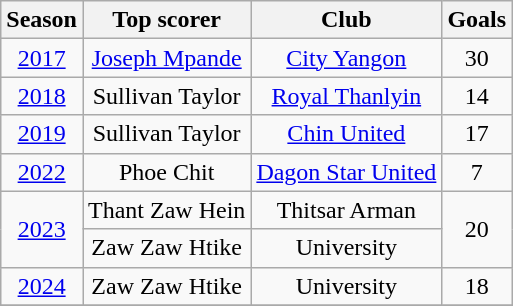<table class="wikitable" style="text-align:center;">
<tr>
<th>Season</th>
<th>Top scorer</th>
<th>Club</th>
<th>Goals</th>
</tr>
<tr style="">
<td><a href='#'>2017</a></td>
<td> <a href='#'>Joseph Mpande</a></td>
<td><a href='#'>City Yangon</a></td>
<td>30</td>
</tr>
<tr>
<td><a href='#'>2018</a></td>
<td> Sullivan Taylor</td>
<td><a href='#'>Royal Thanlyin</a></td>
<td>14</td>
</tr>
<tr>
<td><a href='#'>2019</a></td>
<td> Sullivan Taylor</td>
<td><a href='#'>Chin United</a></td>
<td>17</td>
</tr>
<tr>
<td><a href='#'>2022</a></td>
<td> Phoe Chit</td>
<td><a href='#'>Dagon Star United</a></td>
<td>7</td>
</tr>
<tr>
<td rowspan="2"><a href='#'>2023</a></td>
<td> Thant Zaw Hein</td>
<td>Thitsar Arman</td>
<td rowspan="2">20</td>
</tr>
<tr>
<td> Zaw Zaw Htike</td>
<td>University</td>
</tr>
<tr>
<td><a href='#'>2024</a></td>
<td> Zaw Zaw Htike</td>
<td>University</td>
<td>18</td>
</tr>
<tr>
</tr>
</table>
